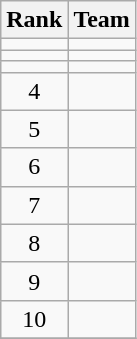<table class="wikitable" border="1">
<tr>
<th>Rank</th>
<th>Team</th>
</tr>
<tr>
<td align=center></td>
<td></td>
</tr>
<tr>
<td align=center></td>
<td></td>
</tr>
<tr>
<td align=center></td>
<td></td>
</tr>
<tr>
<td align=center>4</td>
<td></td>
</tr>
<tr>
<td align=center>5</td>
<td></td>
</tr>
<tr>
<td align=center>6</td>
<td></td>
</tr>
<tr>
<td align=center>7</td>
<td></td>
</tr>
<tr>
<td align=center>8</td>
<td></td>
</tr>
<tr>
<td align=center>9</td>
<td></td>
</tr>
<tr>
<td align=center>10</td>
<td></td>
</tr>
<tr>
</tr>
</table>
